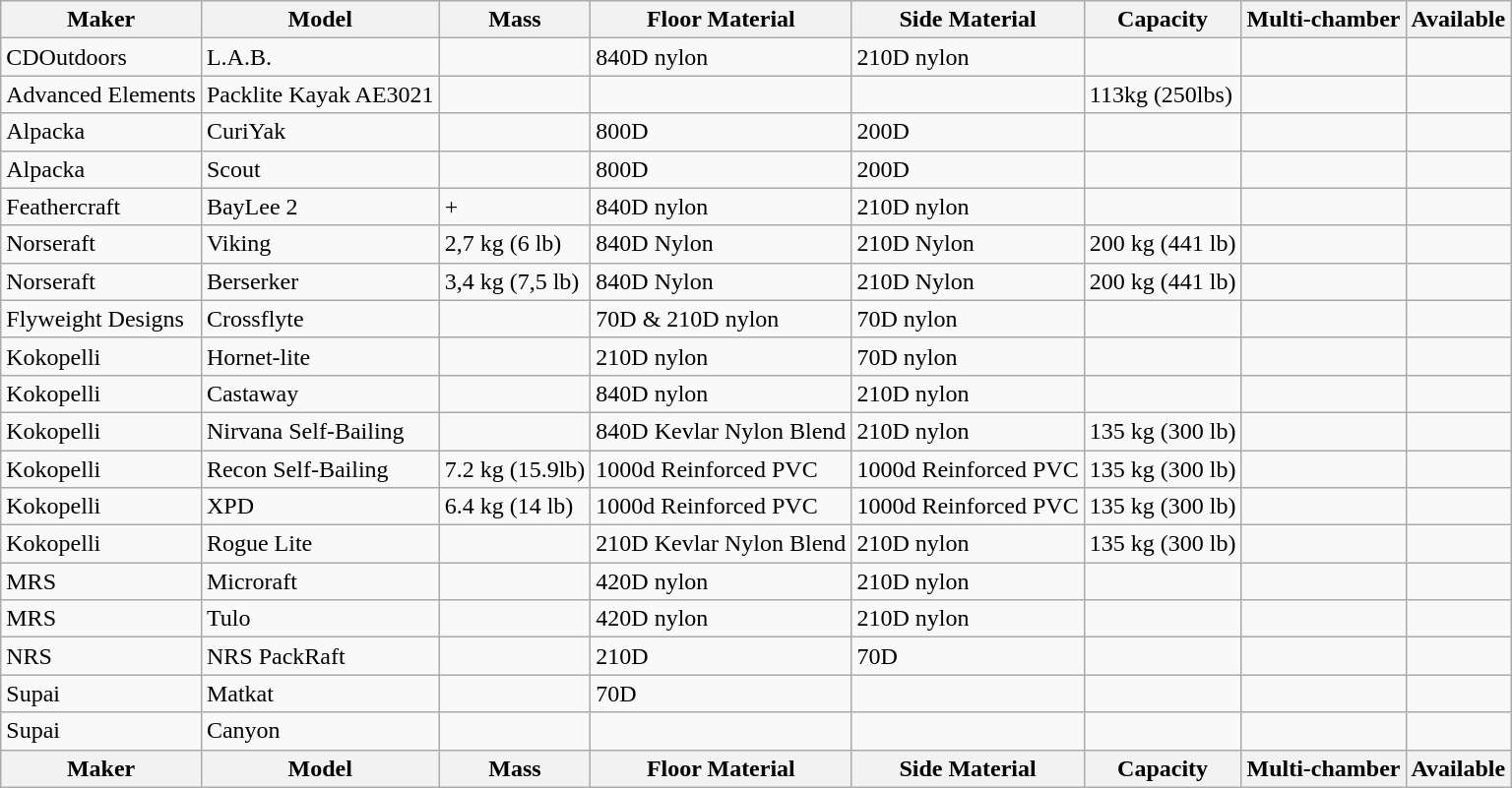<table class="wikitable sortable">
<tr --->
<th>Maker</th>
<th>Model</th>
<th>Mass</th>
<th>Floor Material</th>
<th>Side Material</th>
<th>Capacity</th>
<th>Multi-chamber</th>
<th>Available</th>
</tr>
<tr --->
<td>CDOutdoors</td>
<td>L.A.B.</td>
<td></td>
<td>840D nylon</td>
<td>210D nylon</td>
<td></td>
<td></td>
<td></td>
</tr>
<tr --->
<td>Advanced Elements</td>
<td>Packlite Kayak AE3021</td>
<td></td>
<td></td>
<td></td>
<td>113kg (250lbs)</td>
<td></td>
<td></td>
</tr>
<tr --->
<td>Alpacka</td>
<td>CuriYak</td>
<td></td>
<td>800D</td>
<td>200D</td>
<td></td>
<td></td>
<td></td>
</tr>
<tr --->
<td>Alpacka</td>
<td>Scout</td>
<td></td>
<td>800D</td>
<td>200D</td>
<td></td>
<td></td>
<td></td>
</tr>
<tr --->
<td>Feathercraft</td>
<td>BayLee 2</td>
<td>+</td>
<td>840D nylon</td>
<td>210D nylon</td>
<td></td>
<td></td>
<td></td>
</tr>
<tr>
<td>Norseraft</td>
<td>Viking</td>
<td>2,7 kg (6 lb)</td>
<td>840D Nylon</td>
<td>210D Nylon</td>
<td>200 kg (441 lb)</td>
<td></td>
<td></td>
</tr>
<tr>
<td>Norseraft</td>
<td>Berserker</td>
<td>3,4 kg (7,5 lb)</td>
<td>840D Nylon</td>
<td>210D Nylon</td>
<td>200 kg (441 lb)</td>
<td></td>
<td></td>
</tr>
<tr --->
<td>Flyweight Designs</td>
<td>Crossflyte</td>
<td></td>
<td>70D & 210D nylon</td>
<td>70D nylon</td>
<td></td>
<td></td>
<td></td>
</tr>
<tr --->
<td>Kokopelli</td>
<td>Hornet-lite</td>
<td></td>
<td>210D nylon</td>
<td>70D nylon</td>
<td></td>
<td></td>
<td></td>
</tr>
<tr --->
<td>Kokopelli</td>
<td>Castaway</td>
<td></td>
<td>840D nylon</td>
<td>210D nylon</td>
<td></td>
<td></td>
<td></td>
</tr>
<tr>
<td>Kokopelli</td>
<td>Nirvana Self-Bailing</td>
<td></td>
<td>840D Kevlar Nylon Blend</td>
<td>210D nylon</td>
<td>135 kg (300 lb)</td>
<td></td>
<td></td>
</tr>
<tr>
<td>Kokopelli</td>
<td>Recon Self-Bailing</td>
<td>7.2 kg (15.9lb)</td>
<td>1000d Reinforced PVC</td>
<td>1000d Reinforced PVC</td>
<td>135 kg (300 lb)</td>
<td></td>
<td></td>
</tr>
<tr>
<td>Kokopelli</td>
<td>XPD</td>
<td>6.4 kg (14 lb)</td>
<td>1000d Reinforced PVC</td>
<td>1000d Reinforced PVC</td>
<td>135 kg (300 lb)</td>
<td></td>
<td></td>
</tr>
<tr>
<td>Kokopelli</td>
<td>Rogue Lite</td>
<td></td>
<td>210D Kevlar Nylon Blend</td>
<td>210D nylon</td>
<td>135 kg (300 lb)</td>
<td></td>
<td></td>
</tr>
<tr --->
<td>MRS</td>
<td>Microraft</td>
<td></td>
<td>420D nylon</td>
<td>210D nylon</td>
<td></td>
<td></td>
<td></td>
</tr>
<tr --->
<td>MRS</td>
<td>Tulo</td>
<td></td>
<td>420D nylon</td>
<td>210D nylon</td>
<td></td>
<td></td>
<td></td>
</tr>
<tr --->
<td>NRS</td>
<td>NRS PackRaft</td>
<td></td>
<td>210D</td>
<td>70D</td>
<td></td>
<td></td>
<td></td>
</tr>
<tr --->
<td>Supai</td>
<td>Matkat</td>
<td></td>
<td>70D</td>
<td></td>
<td></td>
<td></td>
<td></td>
</tr>
<tr --->
<td>Supai</td>
<td>Canyon</td>
<td></td>
<td></td>
<td></td>
<td></td>
<td></td>
<td></td>
</tr>
<tr --->
<th>Maker</th>
<th>Model</th>
<th>Mass</th>
<th>Floor Material</th>
<th>Side Material</th>
<th>Capacity</th>
<th>Multi-chamber</th>
<th>Available</th>
</tr>
</table>
